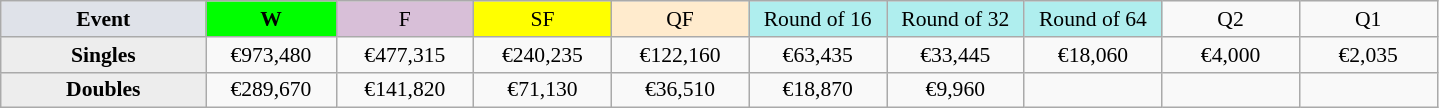<table class=wikitable style=font-size:90%;text-align:center>
<tr>
<td width=130 bgcolor=dfe2e9><strong>Event</strong></td>
<td width=80 bgcolor=lime><strong>W</strong></td>
<td width=85 bgcolor=thistle>F</td>
<td width=85 bgcolor=ffff00>SF</td>
<td width=85 bgcolor=ffebcd>QF</td>
<td width=85 bgcolor=afeeee>Round of 16</td>
<td width=85 bgcolor=afeeee>Round of 32</td>
<td width=85 bgcolor=afeeee>Round of 64</td>
<td width=85>Q2</td>
<td width=85>Q1</td>
</tr>
<tr>
<th style=background:#ededed>Singles</th>
<td>€973,480</td>
<td>€477,315</td>
<td>€240,235</td>
<td>€122,160</td>
<td>€63,435</td>
<td>€33,445</td>
<td>€18,060</td>
<td>€4,000</td>
<td>€2,035</td>
</tr>
<tr>
<th style=background:#ededed>Doubles</th>
<td>€289,670</td>
<td>€141,820</td>
<td>€71,130</td>
<td>€36,510</td>
<td>€18,870</td>
<td>€9,960</td>
<td></td>
<td></td>
<td></td>
</tr>
</table>
